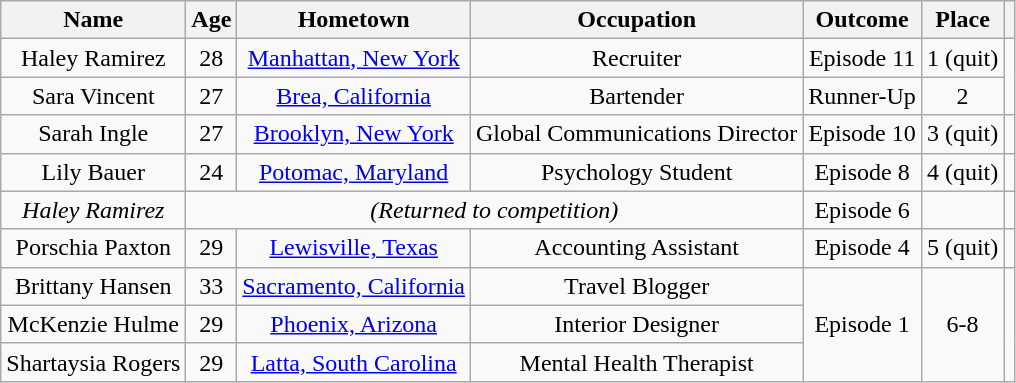<table class="wikitable sortable" style="text-align:center; ">
<tr>
<th>Name</th>
<th>Age</th>
<th>Hometown</th>
<th>Occupation</th>
<th>Outcome</th>
<th>Place</th>
<th></th>
</tr>
<tr>
<td>Haley Ramirez</td>
<td>28</td>
<td><a href='#'>Manhattan, New York</a></td>
<td>Recruiter</td>
<td>Episode 11</td>
<td>1 (quit)</td>
<td rowspan="2"></td>
</tr>
<tr>
<td>Sara Vincent</td>
<td>27</td>
<td><a href='#'>Brea, California</a></td>
<td>Bartender</td>
<td>Runner-Up</td>
<td>2</td>
</tr>
<tr>
<td>Sarah Ingle</td>
<td>27</td>
<td><a href='#'>Brooklyn, New York</a></td>
<td>Global Communications Director</td>
<td>Episode 10</td>
<td>3 (quit)</td>
<td></td>
</tr>
<tr>
<td>Lily Bauer</td>
<td>24</td>
<td><a href='#'>Potomac, Maryland</a></td>
<td>Psychology Student</td>
<td>Episode 8</td>
<td>4 (quit)</td>
<td></td>
</tr>
<tr>
<td><em>Haley Ramirez</em></td>
<td colspan="3"><em>(Returned to competition)</em></td>
<td>Episode 6</td>
<td></td>
<td></td>
</tr>
<tr>
<td>Porschia Paxton</td>
<td>29</td>
<td><a href='#'>Lewisville, Texas</a></td>
<td>Accounting Assistant</td>
<td>Episode 4</td>
<td>5 (quit)</td>
<td></td>
</tr>
<tr>
<td>Brittany Hansen</td>
<td>33</td>
<td><a href='#'>Sacramento, California</a></td>
<td>Travel Blogger</td>
<td rowspan="3">Episode 1</td>
<td rowspan="3">6-8</td>
<td rowspan="3"></td>
</tr>
<tr>
<td>McKenzie Hulme</td>
<td>29</td>
<td><a href='#'>Phoenix, Arizona</a></td>
<td>Interior Designer</td>
</tr>
<tr>
<td>Shartaysia Rogers</td>
<td>29</td>
<td><a href='#'>Latta, South Carolina</a></td>
<td>Mental Health Therapist</td>
</tr>
</table>
